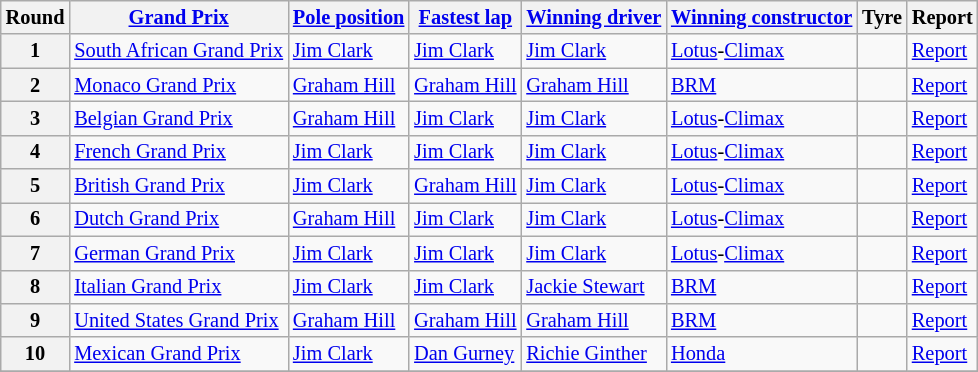<table class="wikitable" style="font-size:85%">
<tr>
<th>Round</th>
<th><a href='#'>Grand Prix</a></th>
<th><a href='#'>Pole position</a></th>
<th><a href='#'>Fastest lap</a></th>
<th><a href='#'>Winning driver</a></th>
<th><a href='#'>Winning constructor</a></th>
<th>Tyre</th>
<th>Report</th>
</tr>
<tr>
<th>1</th>
<td> <a href='#'>South African Grand Prix</a></td>
<td> <a href='#'>Jim Clark</a></td>
<td> <a href='#'>Jim Clark</a></td>
<td> <a href='#'>Jim Clark</a></td>
<td> <a href='#'>Lotus</a>-<a href='#'>Climax</a></td>
<td></td>
<td><a href='#'>Report</a></td>
</tr>
<tr>
<th>2</th>
<td> <a href='#'>Monaco Grand Prix</a></td>
<td> <a href='#'>Graham Hill</a></td>
<td> <a href='#'>Graham Hill</a></td>
<td> <a href='#'>Graham Hill</a></td>
<td> <a href='#'>BRM</a></td>
<td></td>
<td><a href='#'>Report</a></td>
</tr>
<tr>
<th>3</th>
<td> <a href='#'>Belgian Grand Prix</a></td>
<td> <a href='#'>Graham Hill</a></td>
<td> <a href='#'>Jim Clark</a></td>
<td> <a href='#'>Jim Clark</a></td>
<td> <a href='#'>Lotus</a>-<a href='#'>Climax</a></td>
<td></td>
<td><a href='#'>Report</a></td>
</tr>
<tr>
<th>4</th>
<td> <a href='#'>French Grand Prix</a></td>
<td> <a href='#'>Jim Clark</a></td>
<td> <a href='#'>Jim Clark</a></td>
<td> <a href='#'>Jim Clark</a></td>
<td> <a href='#'>Lotus</a>-<a href='#'>Climax</a></td>
<td></td>
<td><a href='#'>Report</a></td>
</tr>
<tr>
<th>5</th>
<td> <a href='#'>British Grand Prix</a></td>
<td> <a href='#'>Jim Clark</a></td>
<td> <a href='#'>Graham Hill</a></td>
<td> <a href='#'>Jim Clark</a></td>
<td> <a href='#'>Lotus</a>-<a href='#'>Climax</a></td>
<td></td>
<td><a href='#'>Report</a></td>
</tr>
<tr>
<th>6</th>
<td> <a href='#'>Dutch Grand Prix</a></td>
<td> <a href='#'>Graham Hill</a></td>
<td> <a href='#'>Jim Clark</a></td>
<td> <a href='#'>Jim Clark</a></td>
<td> <a href='#'>Lotus</a>-<a href='#'>Climax</a></td>
<td></td>
<td><a href='#'>Report</a></td>
</tr>
<tr>
<th>7</th>
<td> <a href='#'>German Grand Prix</a></td>
<td> <a href='#'>Jim Clark</a></td>
<td> <a href='#'>Jim Clark</a></td>
<td> <a href='#'>Jim Clark</a></td>
<td> <a href='#'>Lotus</a>-<a href='#'>Climax</a></td>
<td></td>
<td><a href='#'>Report</a></td>
</tr>
<tr>
<th>8</th>
<td> <a href='#'>Italian Grand Prix</a></td>
<td> <a href='#'>Jim Clark</a></td>
<td> <a href='#'>Jim Clark</a></td>
<td> <a href='#'>Jackie Stewart</a></td>
<td> <a href='#'>BRM</a></td>
<td></td>
<td><a href='#'>Report</a></td>
</tr>
<tr>
<th>9</th>
<td> <a href='#'>United States Grand Prix</a></td>
<td> <a href='#'>Graham Hill</a></td>
<td> <a href='#'>Graham Hill</a></td>
<td> <a href='#'>Graham Hill</a></td>
<td> <a href='#'>BRM</a></td>
<td></td>
<td><a href='#'>Report</a></td>
</tr>
<tr>
<th>10</th>
<td> <a href='#'>Mexican Grand Prix</a></td>
<td> <a href='#'>Jim Clark</a></td>
<td> <a href='#'>Dan Gurney</a></td>
<td> <a href='#'>Richie Ginther</a></td>
<td> <a href='#'>Honda</a></td>
<td></td>
<td><a href='#'>Report</a></td>
</tr>
<tr>
</tr>
</table>
